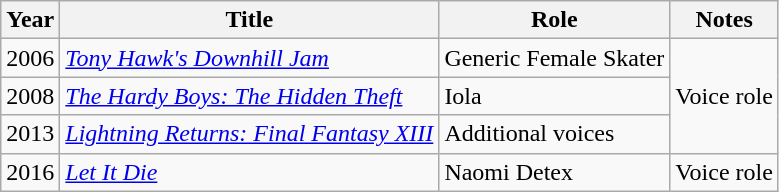<table class = "wikitable">
<tr>
<th>Year</th>
<th>Title</th>
<th>Role</th>
<th>Notes</th>
</tr>
<tr>
<td>2006</td>
<td><em><a href='#'>Tony Hawk's Downhill Jam</a></em></td>
<td>Generic Female Skater</td>
<td rowspan="3">Voice role</td>
</tr>
<tr>
<td>2008</td>
<td><em><a href='#'>The Hardy Boys: The Hidden Theft</a></em></td>
<td>Iola</td>
</tr>
<tr>
<td>2013</td>
<td><em><a href='#'>Lightning Returns: Final Fantasy XIII</a></em></td>
<td>Additional voices</td>
</tr>
<tr>
<td>2016</td>
<td><em><a href='#'>Let It Die</a></em></td>
<td>Naomi Detex</td>
<td>Voice role</td>
</tr>
</table>
